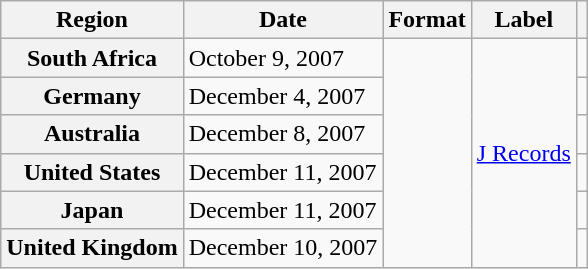<table class="wikitable plainrowheaders">
<tr>
<th scope="col">Region</th>
<th scope="col">Date</th>
<th scope="col">Format</th>
<th scope="col">Label</th>
<th scope="col"></th>
</tr>
<tr>
<th scope="row">South Africa</th>
<td>October 9, 2007</td>
<td rowspan="6"></td>
<td rowspan="6"><a href='#'>J Records</a></td>
<td align="center"></td>
</tr>
<tr>
<th scope="row">Germany</th>
<td>December 4, 2007</td>
<td align="center"></td>
</tr>
<tr>
<th scope="row">Australia</th>
<td>December 8, 2007</td>
<td align="center"></td>
</tr>
<tr>
<th scope="row">United States</th>
<td>December 11, 2007</td>
<td align="center"></td>
</tr>
<tr>
<th scope="row">Japan</th>
<td>December 11, 2007</td>
<td align="center"></td>
</tr>
<tr>
<th scope="row">United Kingdom</th>
<td>December 10, 2007</td>
<td align="center"></td>
</tr>
</table>
